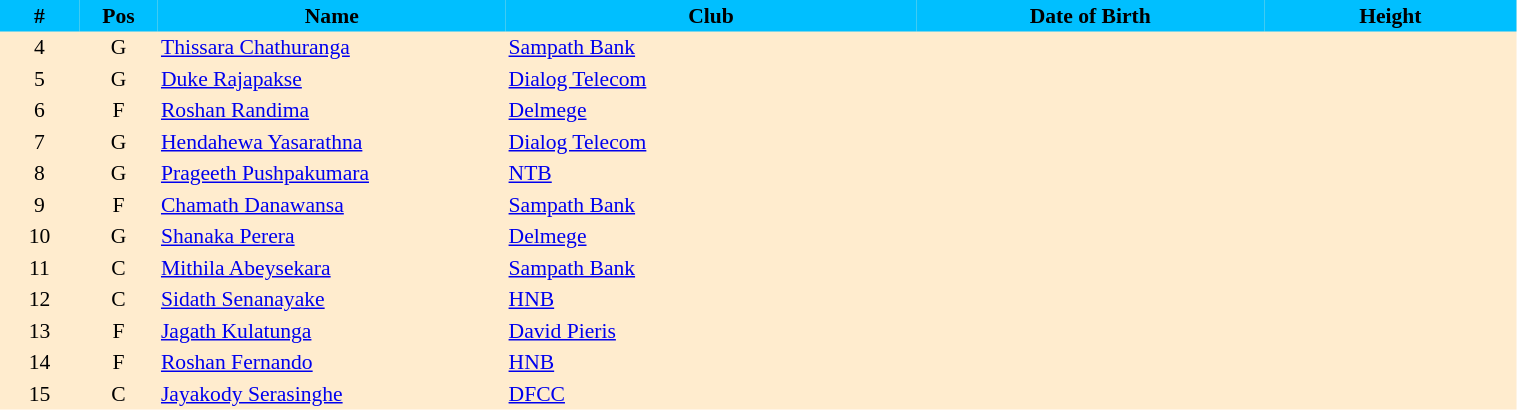<table border=0 cellpadding=2 cellspacing=0  |- bgcolor=#FFECCE style="text-align:center; font-size:90%;" width=80%>
<tr bgcolor=#00BFFF>
<th width=5%>#</th>
<th width=5%>Pos</th>
<th width=22%>Name</th>
<th width=26%>Club</th>
<th width=22%>Date of Birth</th>
<th width=16%>Height</th>
</tr>
<tr>
<td>4</td>
<td>G</td>
<td align=left><a href='#'>Thissara Chathuranga</a></td>
<td align=left> <a href='#'>Sampath Bank</a></td>
<td align=left></td>
<td></td>
</tr>
<tr>
<td>5</td>
<td>G</td>
<td align=left><a href='#'>Duke Rajapakse</a></td>
<td align=left> <a href='#'>Dialog Telecom</a></td>
<td align=left></td>
<td></td>
</tr>
<tr>
<td>6</td>
<td>F</td>
<td align=left><a href='#'>Roshan Randima</a></td>
<td align=left> <a href='#'>Delmege</a></td>
<td align=left></td>
<td></td>
</tr>
<tr>
<td>7</td>
<td>G</td>
<td align=left><a href='#'>Hendahewa Yasarathna</a></td>
<td align=left> <a href='#'>Dialog Telecom</a></td>
<td align=left></td>
<td></td>
</tr>
<tr>
<td>8</td>
<td>G</td>
<td align=left><a href='#'>Prageeth Pushpakumara</a></td>
<td align=left> <a href='#'>NTB</a></td>
<td align=left></td>
<td></td>
</tr>
<tr>
<td>9</td>
<td>F</td>
<td align=left><a href='#'>Chamath Danawansa</a></td>
<td align=left> <a href='#'>Sampath Bank</a></td>
<td align=left></td>
<td></td>
</tr>
<tr>
<td>10</td>
<td>G</td>
<td align=left><a href='#'>Shanaka Perera</a></td>
<td align=left> <a href='#'>Delmege</a></td>
<td align=left></td>
<td></td>
</tr>
<tr>
<td>11</td>
<td>C</td>
<td align=left><a href='#'>Mithila Abeysekara</a></td>
<td align=left> <a href='#'>Sampath Bank</a></td>
<td align=left></td>
<td></td>
</tr>
<tr>
<td>12</td>
<td>C</td>
<td align=left><a href='#'>Sidath Senanayake</a></td>
<td align=left> <a href='#'>HNB</a></td>
<td align=left></td>
<td></td>
</tr>
<tr>
<td>13</td>
<td>F</td>
<td align=left><a href='#'>Jagath Kulatunga</a></td>
<td align=left> <a href='#'>David Pieris</a></td>
<td align=left></td>
<td></td>
</tr>
<tr>
<td>14</td>
<td>F</td>
<td align=left><a href='#'>Roshan Fernando</a></td>
<td align=left> <a href='#'>HNB</a></td>
<td align=left></td>
<td></td>
</tr>
<tr>
<td>15</td>
<td>C</td>
<td align=left><a href='#'>Jayakody Serasinghe</a></td>
<td align=left> <a href='#'>DFCC</a></td>
<td align=left></td>
<td></td>
</tr>
</table>
